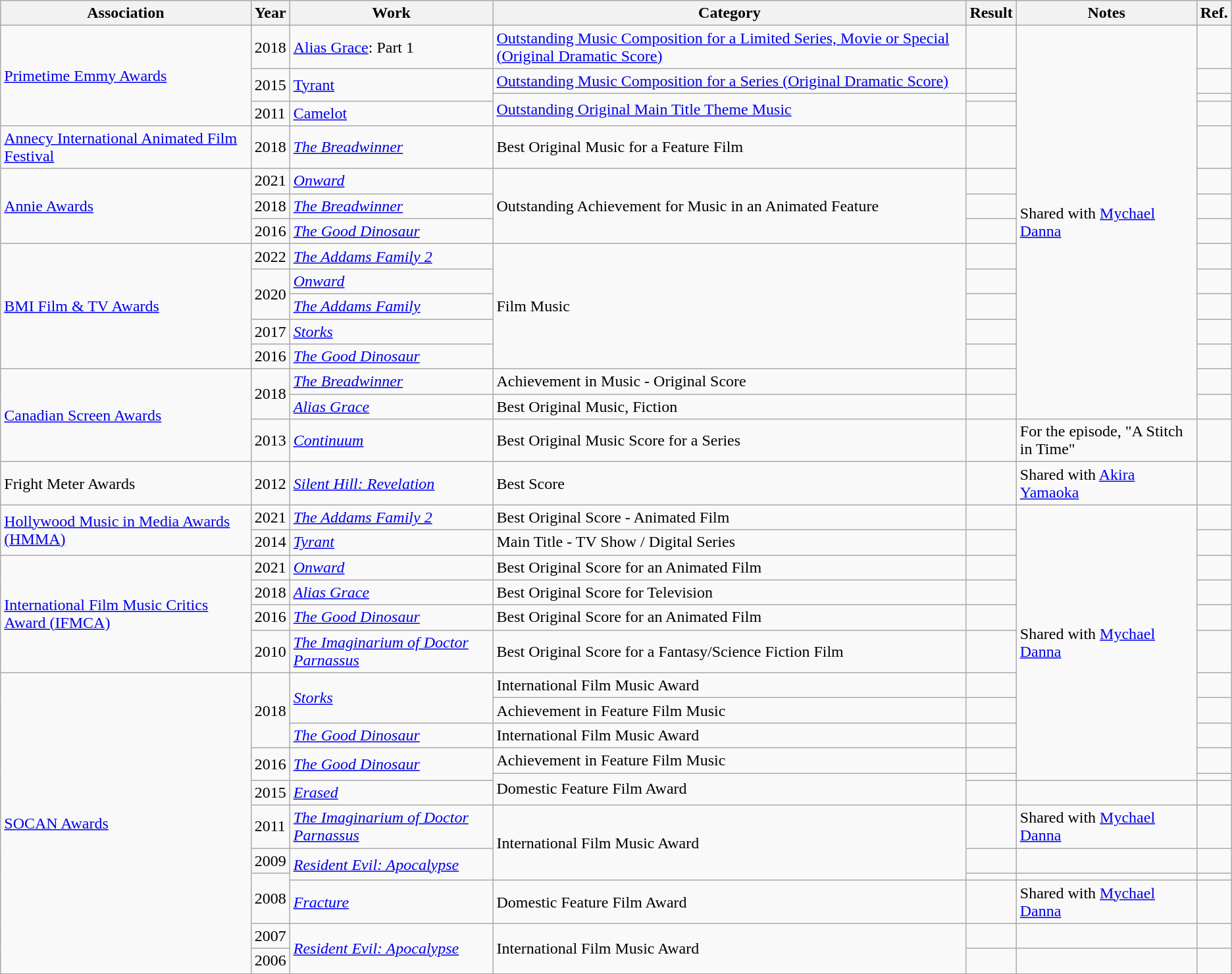<table class="wikitable sortable">
<tr>
<th>Association</th>
<th>Year</th>
<th>Work</th>
<th>Category</th>
<th>Result</th>
<th>Notes</th>
<th>Ref.</th>
</tr>
<tr>
<td rowspan="4"><a href='#'>Primetime Emmy Awards</a></td>
<td>2018</td>
<td><a href='#'>Alias Grace</a>: Part 1</td>
<td><a href='#'>Outstanding Music Composition for a Limited Series, Movie or Special (Original Dramatic Score)</a></td>
<td></td>
<td rowspan="15">Shared with <a href='#'>Mychael Danna</a></td>
<td></td>
</tr>
<tr>
<td rowspan="2">2015</td>
<td rowspan="2"><a href='#'>Tyrant</a></td>
<td><a href='#'>Outstanding Music Composition for a Series (Original Dramatic Score)</a></td>
<td></td>
<td></td>
</tr>
<tr>
<td rowspan="2"><a href='#'>Outstanding Original Main Title Theme Music</a></td>
<td></td>
<td></td>
</tr>
<tr>
<td>2011</td>
<td><a href='#'>Camelot</a></td>
<td></td>
<td></td>
</tr>
<tr>
<td><a href='#'>Annecy International Animated Film Festival</a></td>
<td>2018</td>
<td><a href='#'><em>The Breadwinner</em></a></td>
<td>Best Original Music for a Feature Film</td>
<td></td>
<td></td>
</tr>
<tr>
<td rowspan="3"><a href='#'>Annie Awards</a></td>
<td>2021</td>
<td><a href='#'><em>Onward</em></a></td>
<td rowspan="3">Outstanding Achievement for Music in an Animated Feature</td>
<td></td>
<td></td>
</tr>
<tr>
<td>2018</td>
<td><a href='#'><em>The Breadwinner</em></a></td>
<td></td>
<td></td>
</tr>
<tr>
<td>2016</td>
<td><em><a href='#'>The Good Dinosaur</a></em></td>
<td></td>
<td></td>
</tr>
<tr>
<td rowspan="5"><a href='#'>BMI Film & TV Awards</a></td>
<td>2022</td>
<td><em><a href='#'>The Addams Family 2</a></em></td>
<td rowspan="5">Film Music</td>
<td></td>
<td></td>
</tr>
<tr>
<td rowspan="2">2020</td>
<td><a href='#'><em>Onward</em></a></td>
<td></td>
<td></td>
</tr>
<tr>
<td><a href='#'><em>The Addams Family</em></a></td>
<td></td>
<td></td>
</tr>
<tr>
<td>2017</td>
<td><a href='#'><em>Storks</em></a></td>
<td></td>
<td></td>
</tr>
<tr>
<td>2016</td>
<td><em><a href='#'>The Good Dinosaur</a></em></td>
<td></td>
<td></td>
</tr>
<tr>
<td rowspan="3"><a href='#'>Canadian Screen Awards</a></td>
<td rowspan="2">2018</td>
<td><a href='#'><em>The Breadwinner</em></a></td>
<td>Achievement in Music - Original Score</td>
<td></td>
<td></td>
</tr>
<tr>
<td><a href='#'><em>Alias Grace</em></a></td>
<td>Best Original Music, Fiction</td>
<td></td>
<td></td>
</tr>
<tr>
<td>2013</td>
<td><a href='#'><em>Continuum</em></a></td>
<td>Best Original Music Score for a Series</td>
<td></td>
<td>For the episode, "A Stitch in Time"</td>
<td></td>
</tr>
<tr>
<td>Fright Meter Awards</td>
<td>2012</td>
<td><em><a href='#'>Silent Hill: Revelation</a></em></td>
<td>Best Score</td>
<td></td>
<td>Shared with <a href='#'>Akira Yamaoka</a></td>
<td></td>
</tr>
<tr>
<td rowspan="2"><a href='#'>Hollywood Music in Media Awards (HMMA)</a></td>
<td>2021</td>
<td><em><a href='#'>The Addams Family 2</a></em></td>
<td>Best Original Score - Animated Film</td>
<td></td>
<td rowspan="11">Shared with <a href='#'>Mychael Danna</a></td>
<td></td>
</tr>
<tr>
<td>2014</td>
<td><a href='#'><em>Tyrant</em></a></td>
<td>Main Title - TV Show / Digital Series</td>
<td></td>
<td></td>
</tr>
<tr>
<td rowspan="4"><a href='#'>International Film Music Critics Award (IFMCA)</a></td>
<td>2021</td>
<td><a href='#'><em>Onward</em></a></td>
<td>Best Original Score for an Animated Film</td>
<td></td>
<td></td>
</tr>
<tr>
<td>2018</td>
<td><a href='#'><em>Alias Grace</em></a></td>
<td>Best Original Score for Television</td>
<td></td>
<td></td>
</tr>
<tr>
<td>2016</td>
<td><em><a href='#'>The Good Dinosaur</a></em></td>
<td>Best Original Score for an Animated Film</td>
<td></td>
<td></td>
</tr>
<tr>
<td>2010</td>
<td><em><a href='#'>The Imaginarium of Doctor Parnassus</a></em></td>
<td>Best Original Score for a Fantasy/Science Fiction Film</td>
<td></td>
<td></td>
</tr>
<tr>
<td rowspan="12"><a href='#'>SOCAN Awards</a></td>
<td rowspan="3">2018</td>
<td rowspan="2"><a href='#'><em>Storks</em></a></td>
<td>International Film Music Award</td>
<td></td>
<td></td>
</tr>
<tr>
<td>Achievement in Feature Film Music</td>
<td></td>
<td></td>
</tr>
<tr>
<td><em><a href='#'>The Good Dinosaur</a></em></td>
<td>International Film Music Award</td>
<td></td>
<td></td>
</tr>
<tr>
<td rowspan="2">2016</td>
<td rowspan="2"><em><a href='#'>The Good Dinosaur</a></em></td>
<td>Achievement in Feature Film Music</td>
<td></td>
<td></td>
</tr>
<tr>
<td rowspan="2">Domestic Feature Film Award</td>
<td></td>
<td></td>
</tr>
<tr>
<td>2015</td>
<td><a href='#'><em>Erased</em></a></td>
<td></td>
<td></td>
<td></td>
</tr>
<tr>
<td>2011</td>
<td><em><a href='#'>The Imaginarium of Doctor Parnassus</a></em></td>
<td rowspan="3">International Film Music Award</td>
<td></td>
<td>Shared with <a href='#'>Mychael Danna</a></td>
<td></td>
</tr>
<tr>
<td>2009</td>
<td rowspan="2"><em><a href='#'>Resident Evil: Apocalypse</a></em></td>
<td></td>
<td></td>
<td></td>
</tr>
<tr>
<td rowspan="2">2008</td>
<td></td>
<td></td>
<td></td>
</tr>
<tr>
<td><a href='#'><em>Fracture</em></a></td>
<td>Domestic Feature Film Award</td>
<td></td>
<td>Shared with <a href='#'>Mychael Danna</a></td>
<td></td>
</tr>
<tr>
<td>2007</td>
<td rowspan="2"><em><a href='#'>Resident Evil: Apocalypse</a></em></td>
<td rowspan="2">International Film Music Award</td>
<td></td>
<td></td>
<td></td>
</tr>
<tr>
<td>2006</td>
<td></td>
<td></td>
<td></td>
</tr>
</table>
